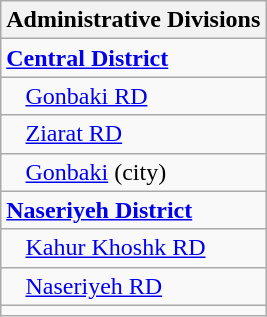<table class="wikitable">
<tr>
<th>Administrative Divisions</th>
</tr>
<tr>
<td><strong><a href='#'>Central District</a></strong></td>
</tr>
<tr>
<td style="padding-left: 1em;"><a href='#'>Gonbaki RD</a></td>
</tr>
<tr>
<td style="padding-left: 1em;"><a href='#'>Ziarat RD</a></td>
</tr>
<tr>
<td style="padding-left: 1em;"><a href='#'>Gonbaki</a> (city)</td>
</tr>
<tr>
<td><strong><a href='#'>Naseriyeh District</a></strong></td>
</tr>
<tr>
<td style="padding-left: 1em;"><a href='#'>Kahur Khoshk RD</a></td>
</tr>
<tr>
<td style="padding-left: 1em;"><a href='#'>Naseriyeh RD</a></td>
</tr>
<tr>
<td colspan=1></td>
</tr>
</table>
